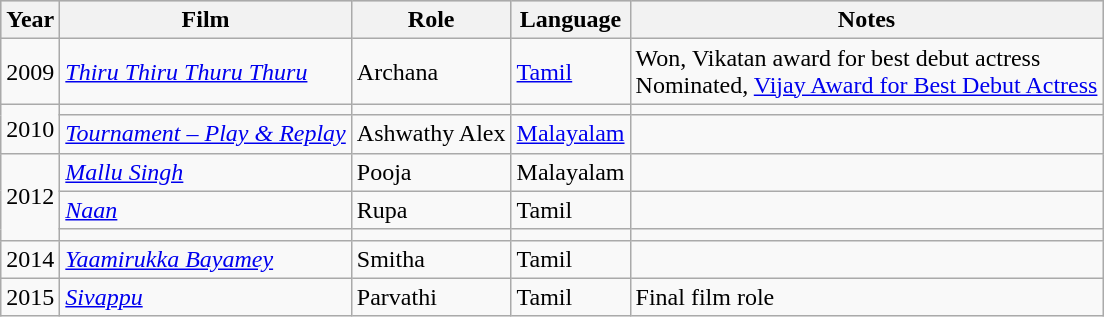<table class="wikitable sortable">
<tr style="background:#ccc; text-align:center;">
<th>Year</th>
<th>Film</th>
<th>Role</th>
<th>Language</th>
<th>Notes</th>
</tr>
<tr>
<td>2009</td>
<td><em><a href='#'>Thiru Thiru Thuru Thuru</a></em></td>
<td>Archana</td>
<td><a href='#'>Tamil</a></td>
<td>Won, Vikatan award for best debut actress<br>Nominated, <a href='#'>Vijay Award for Best Debut Actress</a></td>
</tr>
<tr>
<td rowspan="2">2010</td>
<td></td>
<td></td>
<td></td>
<td></td>
</tr>
<tr>
<td><em><a href='#'>Tournament – Play & Replay</a></em></td>
<td>Ashwathy Alex</td>
<td><a href='#'>Malayalam</a></td>
<td></td>
</tr>
<tr>
<td rowspan="3">2012</td>
<td><em><a href='#'>Mallu Singh</a></em></td>
<td>Pooja</td>
<td>Malayalam</td>
<td></td>
</tr>
<tr>
<td><em><a href='#'>Naan</a></em></td>
<td>Rupa</td>
<td>Tamil</td>
<td></td>
</tr>
<tr>
<td></td>
<td></td>
<td></td>
<td></td>
</tr>
<tr>
<td rowspan="1">2014</td>
<td><em><a href='#'>Yaamirukka Bayamey</a></em></td>
<td>Smitha</td>
<td>Tamil</td>
<td></td>
</tr>
<tr>
<td>2015</td>
<td><em><a href='#'>Sivappu</a></em></td>
<td>Parvathi</td>
<td>Tamil</td>
<td>Final film role</td>
</tr>
</table>
